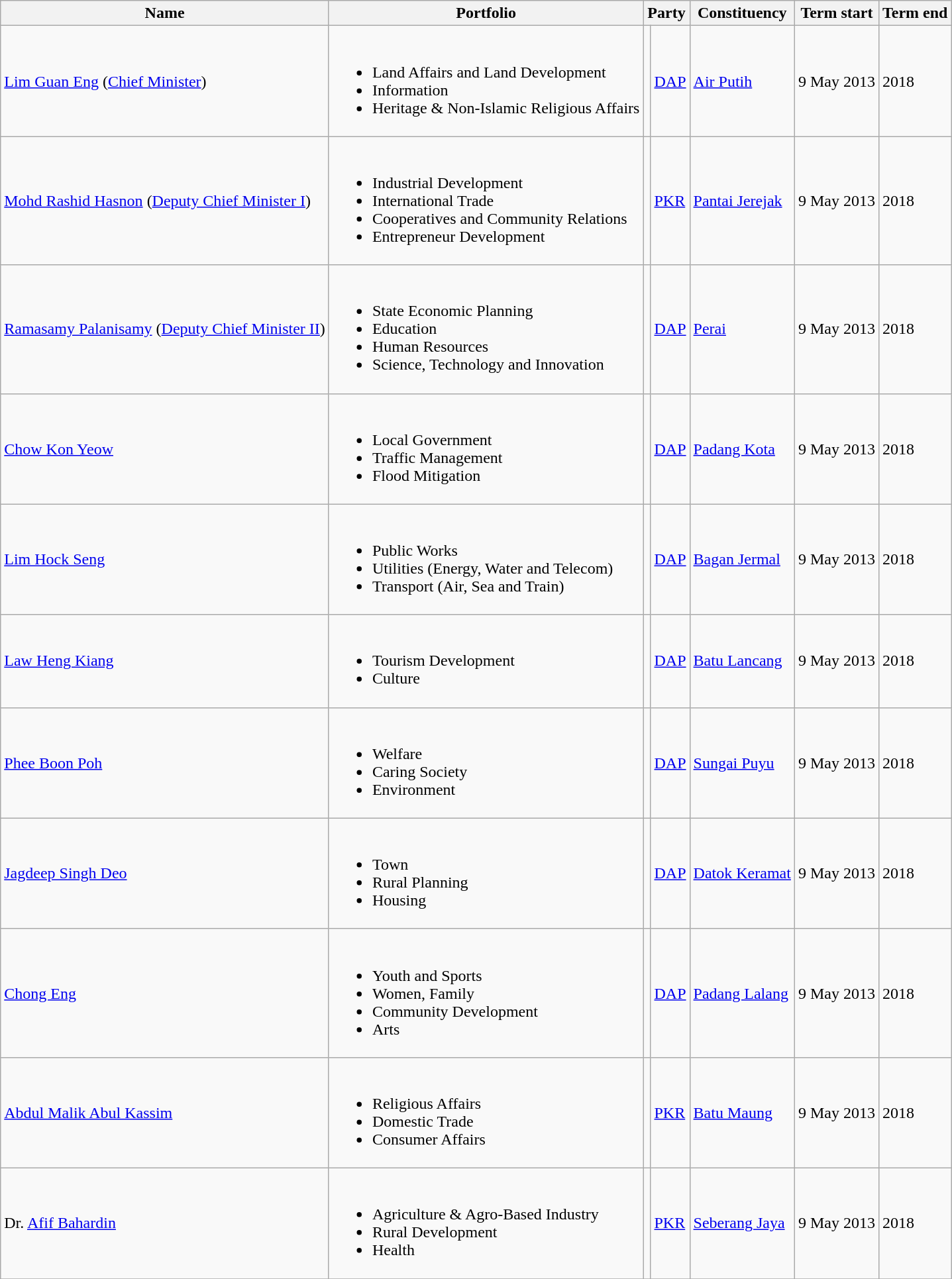<table class="wikitable">
<tr>
<th>Name</th>
<th>Portfolio</th>
<th colspan=2>Party</th>
<th>Constituency</th>
<th>Term start</th>
<th>Term end</th>
</tr>
<tr>
<td><a href='#'>Lim Guan Eng</a> (<a href='#'>Chief Minister</a>)</td>
<td><br><ul><li>Land Affairs and Land Development</li><li>Information</li><li>Heritage & Non-Islamic Religious Affairs</li></ul></td>
<td bgcolor=></td>
<td><a href='#'>DAP</a></td>
<td><a href='#'>Air Putih</a></td>
<td>9 May 2013</td>
<td>2018</td>
</tr>
<tr>
<td><a href='#'>Mohd Rashid Hasnon</a> (<a href='#'>Deputy Chief Minister I</a>)</td>
<td><br><ul><li>Industrial Development</li><li>International Trade</li><li>Cooperatives and Community Relations</li><li>Entrepreneur Development</li></ul></td>
<td bgcolor=></td>
<td><a href='#'>PKR</a></td>
<td><a href='#'>Pantai Jerejak</a></td>
<td>9 May 2013</td>
<td>2018</td>
</tr>
<tr>
<td><a href='#'>Ramasamy Palanisamy</a> (<a href='#'>Deputy Chief Minister II</a>)</td>
<td><br><ul><li>State Economic Planning</li><li>Education</li><li>Human Resources</li><li>Science, Technology and Innovation</li></ul></td>
<td bgcolor=></td>
<td><a href='#'>DAP</a></td>
<td><a href='#'>Perai</a></td>
<td>9 May 2013</td>
<td>2018</td>
</tr>
<tr>
<td><a href='#'>Chow Kon Yeow</a></td>
<td><br><ul><li>Local Government</li><li>Traffic Management</li><li>Flood Mitigation</li></ul></td>
<td bgcolor=></td>
<td><a href='#'>DAP</a></td>
<td><a href='#'>Padang Kota</a></td>
<td>9 May 2013</td>
<td>2018</td>
</tr>
<tr>
<td><a href='#'>Lim Hock Seng</a></td>
<td><br><ul><li>Public Works</li><li>Utilities (Energy, Water and Telecom)</li><li>Transport (Air, Sea and Train)</li></ul></td>
<td bgcolor=></td>
<td><a href='#'>DAP</a></td>
<td><a href='#'>Bagan Jermal</a></td>
<td>9 May 2013</td>
<td>2018</td>
</tr>
<tr>
<td><a href='#'>Law Heng Kiang</a></td>
<td><br><ul><li>Tourism Development</li><li>Culture</li></ul></td>
<td bgcolor=></td>
<td><a href='#'>DAP</a></td>
<td><a href='#'>Batu Lancang</a></td>
<td>9 May 2013</td>
<td>2018</td>
</tr>
<tr>
<td><a href='#'>Phee Boon Poh</a></td>
<td><br><ul><li>Welfare</li><li>Caring Society</li><li>Environment</li></ul></td>
<td bgcolor=></td>
<td><a href='#'>DAP</a></td>
<td><a href='#'>Sungai Puyu</a></td>
<td>9 May 2013</td>
<td>2018</td>
</tr>
<tr>
<td><a href='#'>Jagdeep Singh Deo</a></td>
<td><br><ul><li>Town</li><li>Rural Planning</li><li>Housing</li></ul></td>
<td bgcolor=></td>
<td><a href='#'>DAP</a></td>
<td><a href='#'>Datok Keramat</a></td>
<td>9 May 2013</td>
<td>2018</td>
</tr>
<tr>
<td><a href='#'>Chong Eng</a></td>
<td><br><ul><li>Youth and Sports</li><li>Women, Family</li><li>Community Development</li><li>Arts</li></ul></td>
<td bgcolor=></td>
<td><a href='#'>DAP</a></td>
<td><a href='#'>Padang Lalang</a></td>
<td>9 May 2013</td>
<td>2018</td>
</tr>
<tr>
<td><a href='#'>Abdul Malik Abul Kassim</a></td>
<td><br><ul><li>Religious Affairs</li><li>Domestic Trade</li><li>Consumer Affairs</li></ul></td>
<td bgcolor=></td>
<td><a href='#'>PKR</a></td>
<td><a href='#'>Batu Maung</a></td>
<td>9 May 2013</td>
<td>2018</td>
</tr>
<tr>
<td>Dr. <a href='#'>Afif Bahardin</a></td>
<td><br><ul><li>Agriculture & Agro-Based Industry</li><li>Rural Development</li><li>Health</li></ul></td>
<td bgcolor=></td>
<td><a href='#'>PKR</a></td>
<td><a href='#'>Seberang Jaya</a></td>
<td>9 May 2013</td>
<td>2018</td>
</tr>
<tr>
</tr>
</table>
